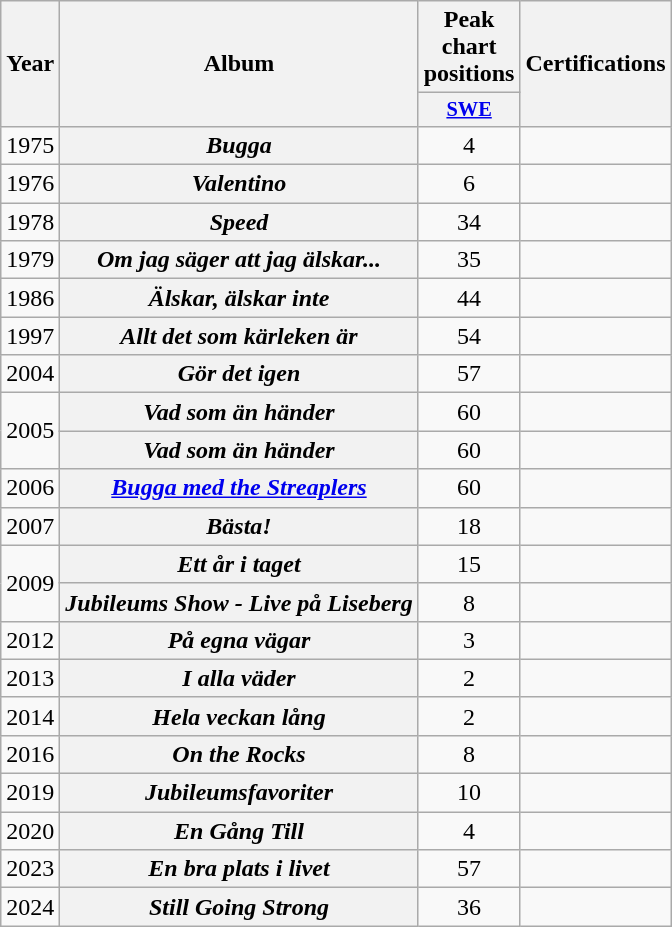<table class="wikitable plainrowheaders" style="text-align:center;">
<tr>
<th scope="col" rowspan="2">Year</th>
<th scope="col" rowspan="2">Album</th>
<th scope="col" colspan="1">Peak chart positions</th>
<th scope="col" rowspan="2">Certifications</th>
</tr>
<tr>
<th scope="col" style="width:3em;font-size:85%;"><a href='#'>SWE</a><br></th>
</tr>
<tr>
<td>1975</td>
<th scope="row"><em>Bugga</em></th>
<td>4</td>
<td></td>
</tr>
<tr>
<td>1976</td>
<th scope="row"><em>Valentino</em></th>
<td>6</td>
<td></td>
</tr>
<tr>
<td>1978</td>
<th scope="row"><em>Speed</em></th>
<td>34</td>
<td></td>
</tr>
<tr>
<td>1979</td>
<th scope="row"><em>Om jag säger att jag älskar...</em></th>
<td>35</td>
<td></td>
</tr>
<tr>
<td>1986</td>
<th scope="row"><em>Älskar, älskar inte</em></th>
<td>44</td>
<td></td>
</tr>
<tr>
<td>1997</td>
<th scope="row"><em>Allt det som kärleken är</em></th>
<td>54</td>
<td></td>
</tr>
<tr>
<td>2004</td>
<th scope="row"><em>Gör det igen</em></th>
<td>57</td>
<td></td>
</tr>
<tr>
<td rowspan="2">2005</td>
<th scope="row"><em>Vad som än händer</em></th>
<td>60</td>
<td></td>
</tr>
<tr>
<th scope="row"><em>Vad som än händer</em></th>
<td>60</td>
<td></td>
</tr>
<tr>
<td>2006</td>
<th scope="row"><em><a href='#'>Bugga med the Streaplers</a></em></th>
<td>60</td>
<td></td>
</tr>
<tr>
<td>2007</td>
<th scope="row"><em>Bästa!</em></th>
<td>18</td>
<td></td>
</tr>
<tr>
<td rowspan="2">2009</td>
<th scope="row"><em>Ett år i taget</em></th>
<td>15</td>
<td></td>
</tr>
<tr>
<th scope="row"><em>Jubileums Show - Live på Liseberg</em></th>
<td>8</td>
<td></td>
</tr>
<tr>
<td>2012</td>
<th scope="row"><em>På egna vägar</em></th>
<td>3</td>
<td></td>
</tr>
<tr>
<td>2013</td>
<th scope="row"><em>I alla väder</em></th>
<td>2</td>
<td></td>
</tr>
<tr>
<td>2014</td>
<th scope="row"><em>Hela veckan lång</em></th>
<td>2</td>
<td></td>
</tr>
<tr>
<td>2016</td>
<th scope="row"><em>On the Rocks</em></th>
<td>8</td>
<td></td>
</tr>
<tr>
<td>2019</td>
<th scope="row"><em>Jubileumsfavoriter</em></th>
<td>10<br></td>
<td></td>
</tr>
<tr>
<td>2020</td>
<th scope="row"><em>En Gång Till</em></th>
<td>4<br></td>
<td></td>
</tr>
<tr>
<td>2023</td>
<th scope="row"><em>En bra plats i livet</em></th>
<td>57<br></td>
<td></td>
</tr>
<tr>
<td>2024</td>
<th scope="row"><em>Still Going Strong</em></th>
<td>36<br></td>
<td></td>
</tr>
</table>
